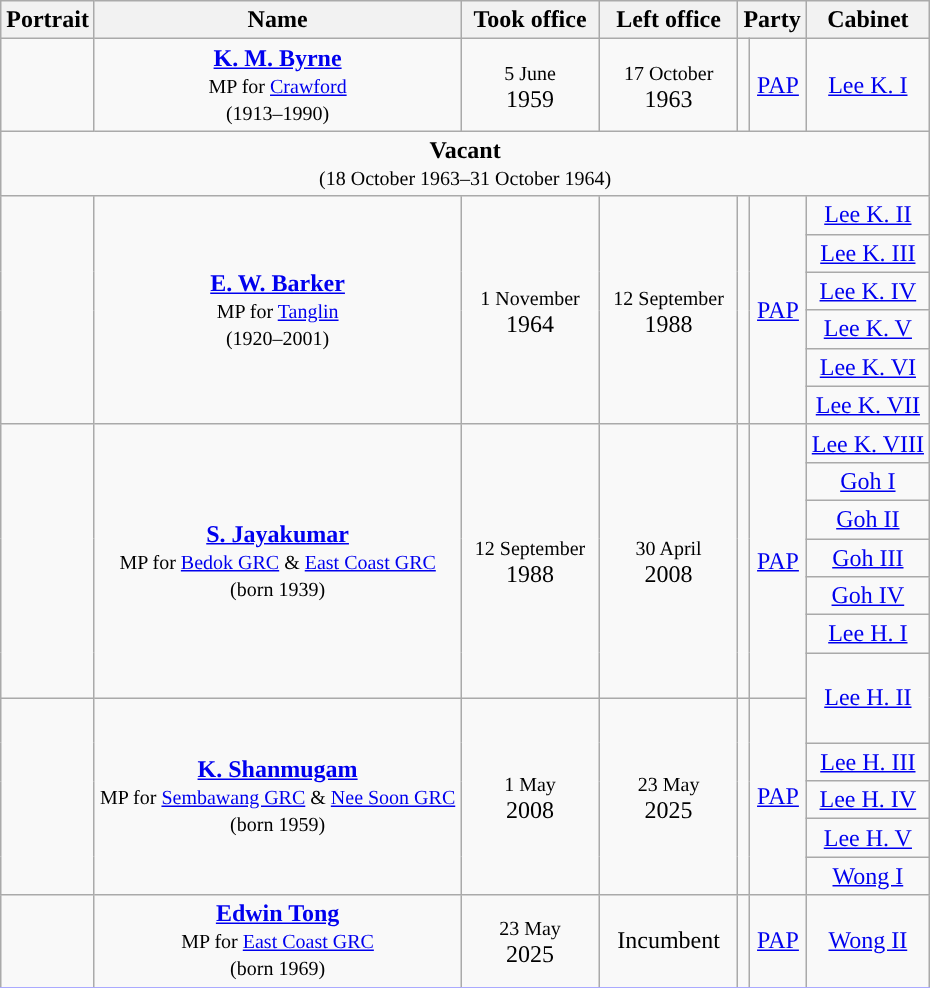<table class="wikitable" style="text-align:center; border:1px #aaf solid;">
<tr>
<th>Portrait</th>
<th>Name<br></th>
<th width="85">Took office</th>
<th width="85">Left office</th>
<th colspan="2">Party</th>
<th>Cabinet</th>
</tr>
<tr>
<td></td>
<td><strong><a href='#'>K. M. Byrne</a></strong><br><small>MP for <a href='#'>Crawford</a></small><br><small>(1913–1990)</small></td>
<td><small>5 June</small><br>1959</td>
<td><small>17 October</small><br>1963</td>
<td style="background:"></td>
<td><a href='#'>PAP</a></td>
<td><a href='#'>Lee K. I</a></td>
</tr>
<tr>
<td colspan="7"><strong>Vacant</strong><br><small>(18 October 1963–31 October 1964)</small></td>
</tr>
<tr>
<td rowspan="6"></td>
<td rowspan="6"><strong><a href='#'>E. W. Barker</a></strong><br><small>MP for <a href='#'>Tanglin</a></small><br><small>(1920–2001)</small></td>
<td rowspan="6"><small>1 November</small><br>1964</td>
<td rowspan="6"><small>12 September</small><br>1988</td>
<td rowspan="6" style="background:"></td>
<td rowspan="6"><a href='#'>PAP</a></td>
<td><a href='#'>Lee K. II</a></td>
</tr>
<tr>
<td><a href='#'>Lee K. III</a></td>
</tr>
<tr>
<td><a href='#'>Lee K. IV</a></td>
</tr>
<tr>
<td><a href='#'>Lee K. V</a></td>
</tr>
<tr>
<td><a href='#'>Lee K. VI</a></td>
</tr>
<tr>
<td><a href='#'>Lee K. VII</a></td>
</tr>
<tr>
<td rowspan="7"></td>
<td rowspan="7"><a href='#'><strong>S. Jayakumar</strong></a><br><small>MP for <a href='#'>Bedok GRC</a> & <a href='#'>East Coast GRC</a></small><br><small>(born 1939)</small></td>
<td rowspan="7"><small>12 September</small><br>1988</td>
<td rowspan="7"><small>30 April</small><br>2008</td>
<td rowspan="7" style="background:"></td>
<td rowspan="7"><a href='#'>PAP</a></td>
<td><a href='#'>Lee K. VIII</a></td>
</tr>
<tr>
<td><a href='#'>Goh I</a></td>
</tr>
<tr>
<td><a href='#'>Goh II</a></td>
</tr>
<tr>
<td><a href='#'>Goh III</a></td>
</tr>
<tr>
<td><a href='#'>Goh IV</a></td>
</tr>
<tr>
<td><a href='#'>Lee H. I</a></td>
</tr>
<tr style="height:30px;">
<td rowspan="2"><a href='#'>Lee H. II</a></td>
</tr>
<tr style="height:30px;">
<td rowspan="5"></td>
<td rowspan="5"><strong><a href='#'>K. Shanmugam</a></strong><br><small>MP for <a href='#'>Sembawang GRC</a> & <a href='#'>Nee Soon GRC</a></small><br><small>(born 1959)</small></td>
<td rowspan="5"><small>1 May</small><br>2008</td>
<td rowspan="5"><small>23 May</small><br>2025</td>
<td rowspan="5" style="background:"></td>
<td rowspan="5"><a href='#'>PAP</a></td>
</tr>
<tr>
<td><a href='#'>Lee H. III</a></td>
</tr>
<tr>
<td><a href='#'>Lee H. IV</a></td>
</tr>
<tr>
<td><a href='#'>Lee H. V</a></td>
</tr>
<tr>
<td><a href='#'>Wong I</a></td>
</tr>
<tr style="height:30px;">
<td rowspan="1"></td>
<td rowspan="1"><strong><a href='#'>Edwin Tong</a></strong><br><small>MP for <a href='#'>East Coast GRC</a></small><br><small>(born 1969)</small></td>
<td rowspan="1"><small>23 May</small><br>2025</td>
<td rowspan="1">Incumbent</td>
<td rowspan="1" style="background:"></td>
<td rowspan="1"><a href='#'>PAP</a></td>
<td><a href='#'>Wong II</a></td>
</tr>
<tr>
</tr>
</table>
